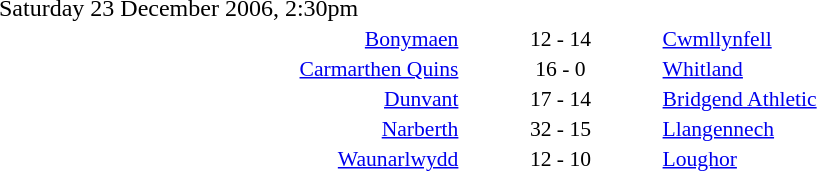<table style="width:70%;" cellspacing="1">
<tr>
<th width=35%></th>
<th width=15%></th>
<th></th>
</tr>
<tr>
<td>Saturday 23 December 2006, 2:30pm</td>
</tr>
<tr style=font-size:90%>
<td align=right><a href='#'>Bonymaen</a></td>
<td align=center>12 - 14</td>
<td><a href='#'>Cwmllynfell</a></td>
</tr>
<tr style=font-size:90%>
<td align=right><a href='#'>Carmarthen Quins</a></td>
<td align=center>16 - 0</td>
<td><a href='#'>Whitland</a></td>
</tr>
<tr style=font-size:90%>
<td align=right><a href='#'>Dunvant</a></td>
<td align=center>17 - 14</td>
<td><a href='#'>Bridgend Athletic</a></td>
</tr>
<tr style=font-size:90%>
<td align=right><a href='#'>Narberth</a></td>
<td align=center>32 - 15</td>
<td><a href='#'>Llangennech</a></td>
</tr>
<tr style=font-size:90%>
<td align=right><a href='#'>Waunarlwydd</a></td>
<td align=center>12 - 10</td>
<td><a href='#'>Loughor</a></td>
</tr>
</table>
